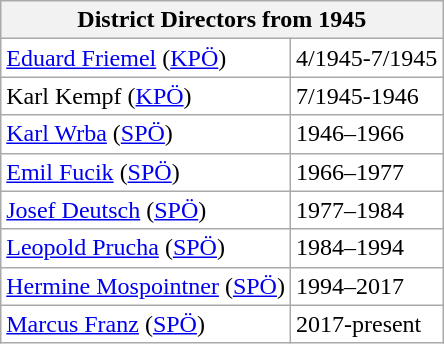<table class="wikitable">
<tr>
<th colspan="2">District Directors from 1945</th>
</tr>
<tr style="background:#fff;">
<td><a href='#'>Eduard Friemel</a> (<a href='#'>KPÖ</a>)</td>
<td>4/1945-7/1945</td>
</tr>
<tr style="background:#fff;">
<td>Karl Kempf (<a href='#'>KPÖ</a>)</td>
<td>7/1945-1946</td>
</tr>
<tr style="background:#fff;">
<td><a href='#'>Karl Wrba</a> (<a href='#'>SPÖ</a>)</td>
<td>1946–1966</td>
</tr>
<tr style="background:#fff;">
<td><a href='#'>Emil Fucik</a> (<a href='#'>SPÖ</a>)</td>
<td>1966–1977</td>
</tr>
<tr style="background:#fff;">
<td><a href='#'>Josef Deutsch</a> (<a href='#'>SPÖ</a>)</td>
<td>1977–1984</td>
</tr>
<tr style="background:#fff;">
<td><a href='#'>Leopold Prucha</a> (<a href='#'>SPÖ</a>)</td>
<td>1984–1994</td>
</tr>
<tr style="background:#fff;">
<td><a href='#'>Hermine Mospointner</a> (<a href='#'>SPÖ</a>)</td>
<td>1994–2017</td>
</tr>
<tr style="background:#fff;">
<td><a href='#'>Marcus Franz</a> (<a href='#'>SPÖ</a>)</td>
<td>2017-present</td>
</tr>
</table>
